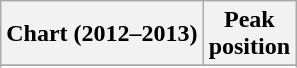<table class="wikitable sortable plainrowheaders" style="text-align:center">
<tr>
<th scope="col">Chart (2012–2013)</th>
<th scope="col">Peak<br> position</th>
</tr>
<tr>
</tr>
<tr>
</tr>
<tr>
</tr>
<tr>
</tr>
<tr>
</tr>
<tr>
</tr>
</table>
